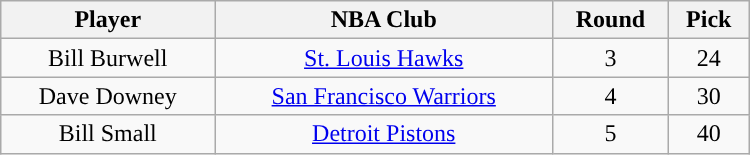<table class="wikitable" width="500">
<tr>
<th>Player</th>
<th>NBA Club</th>
<th>Round</th>
<th>Pick</th>
</tr>
<tr align="center" bgcolor="">
<td>Bill Burwell</td>
<td><a href='#'>St. Louis Hawks</a></td>
<td>3</td>
<td>24</td>
</tr>
<tr style="text-align:center;" bgcolor="">
<td>Dave Downey</td>
<td><a href='#'>San Francisco Warriors</a></td>
<td>4</td>
<td>30</td>
</tr>
<tr style="text-align:center;" bgcolor="">
<td>Bill Small</td>
<td><a href='#'>Detroit Pistons</a></td>
<td>5</td>
<td>40</td>
</tr>
</table>
